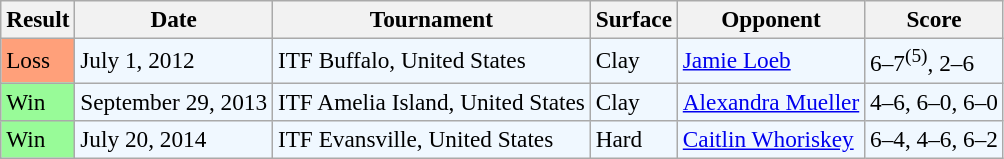<table class="sortable wikitable" style=font-size:97%>
<tr>
<th>Result</th>
<th>Date</th>
<th>Tournament</th>
<th>Surface</th>
<th>Opponent</th>
<th class="unsortable">Score</th>
</tr>
<tr style="background:#f0f8ff;">
<td style="background:#ffa07a;">Loss</td>
<td>July 1, 2012</td>
<td>ITF Buffalo, United States</td>
<td>Clay</td>
<td> <a href='#'>Jamie Loeb</a></td>
<td>6–7<sup>(5)</sup>, 2–6</td>
</tr>
<tr style="background:#f0f8ff;">
<td style="background:#98fb98;">Win</td>
<td>September 29, 2013</td>
<td>ITF Amelia Island, United States</td>
<td>Clay</td>
<td> <a href='#'>Alexandra Mueller</a></td>
<td>4–6, 6–0, 6–0</td>
</tr>
<tr style="background:#f0f8ff;">
<td style="background:#98fb98;">Win</td>
<td>July 20, 2014</td>
<td>ITF Evansville, United States</td>
<td>Hard</td>
<td> <a href='#'>Caitlin Whoriskey</a></td>
<td>6–4, 4–6, 6–2</td>
</tr>
</table>
